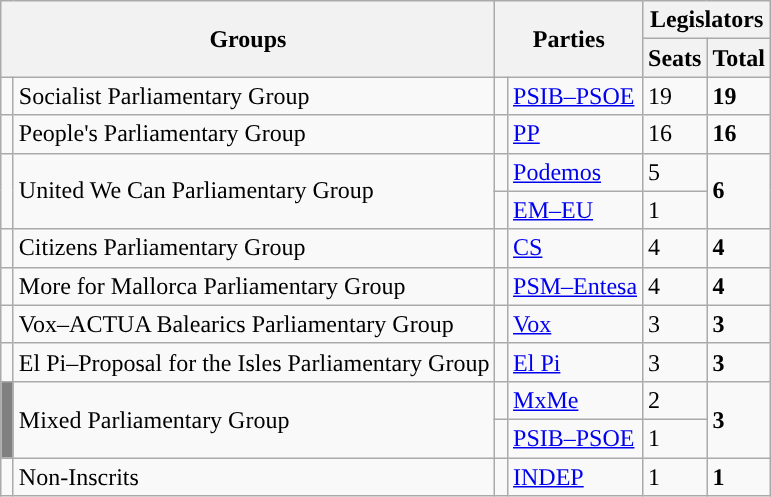<table class="wikitable" style="text-align:left;">
<tr>
<th rowspan="2" colspan="2">Groups</th>
<th rowspan="2" colspan="2">Parties</th>
<th colspan="2">Legislators</th>
</tr>
<tr>
<th>Seats</th>
<th>Total</th>
</tr>
<tr>
<td width="1" style="color:inherit;background:"></td>
<td>Socialist Parliamentary Group</td>
<td width="1" style="color:inherit;background:"></td>
<td><a href='#'>PSIB–PSOE</a></td>
<td>19</td>
<td><strong>19</strong></td>
</tr>
<tr>
<td style="color:inherit;background:"></td>
<td>People's Parliamentary Group</td>
<td style="color:inherit;background:"></td>
<td><a href='#'>PP</a></td>
<td>16</td>
<td><strong>16</strong></td>
</tr>
<tr>
<td rowspan="2" style="color:inherit;background:"></td>
<td rowspan="2">United We Can Parliamentary Group</td>
<td style="color:inherit;background:"></td>
<td><a href='#'>Podemos</a></td>
<td>5</td>
<td rowspan="2"><strong>6</strong></td>
</tr>
<tr>
<td style="color:inherit;background:"></td>
<td><a href='#'>EM–EU</a></td>
<td>1</td>
</tr>
<tr>
<td style="color:inherit;background:"></td>
<td>Citizens Parliamentary Group</td>
<td style="color:inherit;background:"></td>
<td><a href='#'>CS</a></td>
<td>4</td>
<td><strong>4</strong></td>
</tr>
<tr>
<td style="color:inherit;background:"></td>
<td>More for Mallorca Parliamentary Group</td>
<td style="color:inherit;background:"></td>
<td><a href='#'>PSM–Entesa</a></td>
<td>4</td>
<td><strong>4</strong></td>
</tr>
<tr>
<td style="color:inherit;background:"></td>
<td>Vox–ACTUA Balearics Parliamentary Group</td>
<td style="color:inherit;background:"></td>
<td><a href='#'>Vox</a></td>
<td>3</td>
<td><strong>3</strong></td>
</tr>
<tr>
<td style="color:inherit;background:"></td>
<td>El Pi–Proposal for the Isles Parliamentary Group</td>
<td style="color:inherit;background:"></td>
<td><a href='#'>El Pi</a></td>
<td>3</td>
<td><strong>3</strong></td>
</tr>
<tr>
<td rowspan="2" bgcolor="gray"></td>
<td rowspan="2">Mixed Parliamentary Group</td>
<td style="color:inherit;background:"></td>
<td><a href='#'>MxMe</a></td>
<td>2</td>
<td rowspan="2"><strong>3</strong></td>
</tr>
<tr>
<td style="color:inherit;background:"></td>
<td><a href='#'>PSIB–PSOE</a></td>
<td>1</td>
</tr>
<tr>
<td style="color:inherit;background:"></td>
<td>Non-Inscrits</td>
<td style="color:inherit;background:"></td>
<td><a href='#'>INDEP</a></td>
<td>1</td>
<td><strong>1</strong></td>
</tr>
</table>
